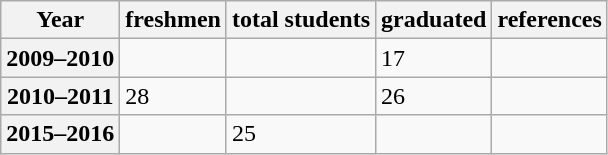<table class="wikitable">
<tr>
<th>Year</th>
<th>freshmen</th>
<th>total students</th>
<th>graduated</th>
<th>references</th>
</tr>
<tr>
<th>2009–2010</th>
<td></td>
<td></td>
<td>17</td>
<td></td>
</tr>
<tr>
<th>2010–2011</th>
<td>28</td>
<td></td>
<td>26</td>
<td></td>
</tr>
<tr>
<th>2015–2016</th>
<td></td>
<td>25</td>
<td></td>
<td></td>
</tr>
</table>
